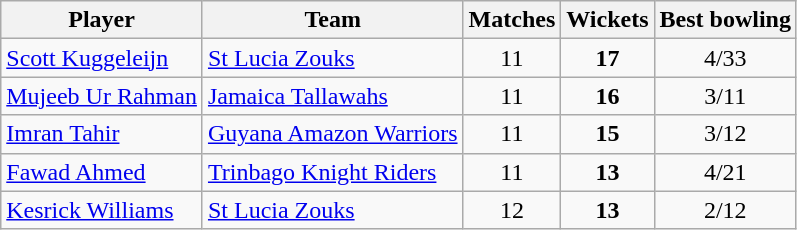<table class="wikitable" style="text-align: center;">
<tr>
<th>Player</th>
<th>Team</th>
<th>Matches</th>
<th>Wickets</th>
<th>Best bowling</th>
</tr>
<tr>
<td style="text-align:left"><a href='#'>Scott Kuggeleijn</a></td>
<td style="text-align:left"><a href='#'>St Lucia Zouks</a></td>
<td>11</td>
<td><strong>17</strong></td>
<td>4/33</td>
</tr>
<tr>
<td style="text-align:left"><a href='#'>Mujeeb Ur Rahman</a></td>
<td style="text-align:left"><a href='#'>Jamaica Tallawahs</a></td>
<td>11</td>
<td><strong>16</strong></td>
<td>3/11</td>
</tr>
<tr>
<td style="text-align:left"><a href='#'>Imran Tahir</a></td>
<td style="text-align:left"><a href='#'>Guyana Amazon Warriors</a></td>
<td>11</td>
<td><strong>15</strong></td>
<td>3/12</td>
</tr>
<tr>
<td style="text-align:left"><a href='#'>Fawad Ahmed</a></td>
<td style="text-align:left"><a href='#'>Trinbago Knight Riders</a></td>
<td>11</td>
<td><strong>13</strong></td>
<td>4/21</td>
</tr>
<tr>
<td style="text-align:left"><a href='#'>Kesrick Williams</a></td>
<td style="text-align:left"><a href='#'>St Lucia Zouks</a></td>
<td>12</td>
<td><strong>13</strong></td>
<td>2/12</td>
</tr>
</table>
